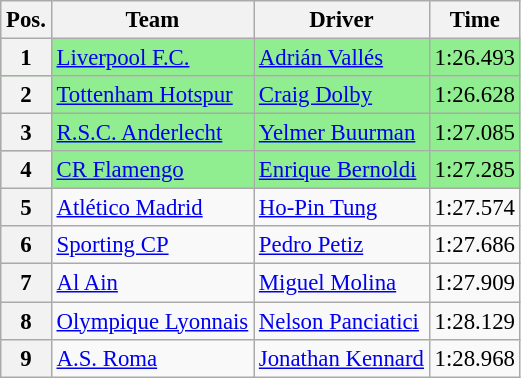<table class=wikitable style="font-size:95%">
<tr>
<th>Pos.</th>
<th>Team</th>
<th>Driver</th>
<th>Time</th>
</tr>
<tr style="background:lightgreen;">
<th>1</th>
<td> <a href='#'>Liverpool F.C.</a></td>
<td> <a href='#'>Adrián Vallés</a></td>
<td>1:26.493</td>
</tr>
<tr style="background:lightgreen;">
<th>2</th>
<td> <a href='#'>Tottenham Hotspur</a></td>
<td> <a href='#'>Craig Dolby</a></td>
<td>1:26.628</td>
</tr>
<tr style="background:lightgreen;">
<th>3</th>
<td> <a href='#'>R.S.C. Anderlecht</a></td>
<td> <a href='#'>Yelmer Buurman</a></td>
<td>1:27.085</td>
</tr>
<tr style="background:lightgreen;">
<th>4</th>
<td> <a href='#'>CR Flamengo</a></td>
<td> <a href='#'>Enrique Bernoldi</a></td>
<td>1:27.285</td>
</tr>
<tr>
<th>5</th>
<td> <a href='#'>Atlético Madrid</a></td>
<td> <a href='#'>Ho-Pin Tung</a></td>
<td>1:27.574</td>
</tr>
<tr>
<th>6</th>
<td> <a href='#'>Sporting CP</a></td>
<td> <a href='#'>Pedro Petiz</a></td>
<td>1:27.686</td>
</tr>
<tr>
<th>7</th>
<td> <a href='#'>Al Ain</a></td>
<td> <a href='#'>Miguel Molina</a></td>
<td>1:27.909</td>
</tr>
<tr>
<th>8</th>
<td> <a href='#'>Olympique Lyonnais</a></td>
<td> <a href='#'>Nelson Panciatici</a></td>
<td>1:28.129</td>
</tr>
<tr>
<th>9</th>
<td> <a href='#'>A.S. Roma</a></td>
<td> <a href='#'>Jonathan Kennard</a></td>
<td>1:28.968</td>
</tr>
</table>
